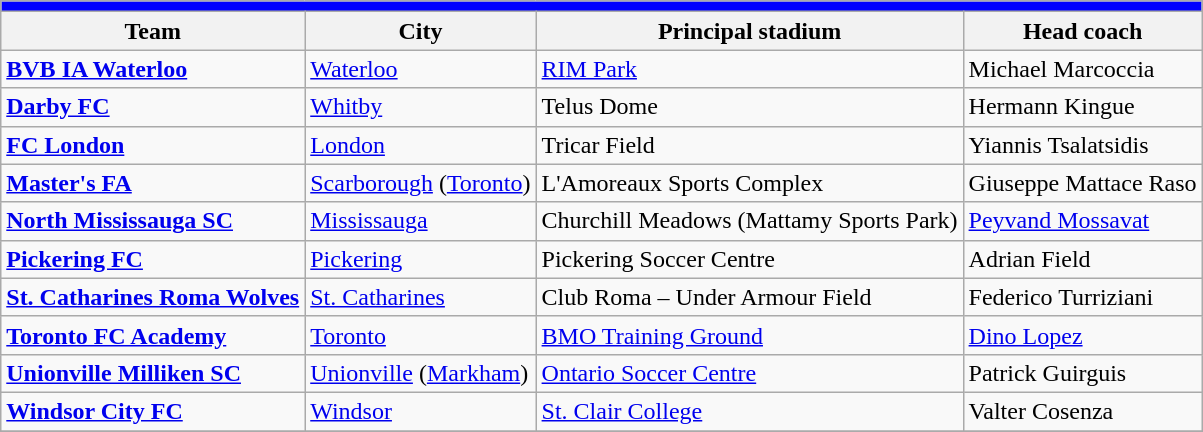<table class="wikitable sortable">
<tr>
<th style="background:blue" colspan="6"></th>
</tr>
<tr>
<th>Team</th>
<th>City</th>
<th>Principal stadium</th>
<th>Head coach</th>
</tr>
<tr>
<td><strong><a href='#'>BVB IA Waterloo</a></strong></td>
<td><a href='#'>Waterloo</a></td>
<td><a href='#'>RIM Park</a></td>
<td>Michael Marcoccia</td>
</tr>
<tr>
<td><strong><a href='#'>Darby FC</a></strong></td>
<td><a href='#'>Whitby</a></td>
<td>Telus Dome</td>
<td>Hermann Kingue</td>
</tr>
<tr>
<td><strong><a href='#'>FC London</a></strong></td>
<td><a href='#'>London</a></td>
<td>Tricar Field</td>
<td>Yiannis Tsalatsidis</td>
</tr>
<tr>
<td><strong><a href='#'>Master's FA</a></strong></td>
<td><a href='#'>Scarborough</a> (<a href='#'>Toronto</a>)</td>
<td>L'Amoreaux Sports Complex</td>
<td>Giuseppe Mattace Raso</td>
</tr>
<tr>
<td><strong><a href='#'>North Mississauga SC</a></strong></td>
<td><a href='#'>Mississauga</a></td>
<td>Churchill Meadows (Mattamy Sports Park)</td>
<td><a href='#'>Peyvand Mossavat</a></td>
</tr>
<tr>
<td><strong><a href='#'>Pickering FC</a></strong></td>
<td><a href='#'>Pickering</a></td>
<td>Pickering Soccer Centre</td>
<td>Adrian Field</td>
</tr>
<tr>
<td><strong><a href='#'>St. Catharines Roma Wolves</a></strong></td>
<td><a href='#'>St. Catharines</a></td>
<td>Club Roma – Under Armour Field</td>
<td>Federico Turriziani</td>
</tr>
<tr>
<td><strong><a href='#'>Toronto FC Academy</a></strong></td>
<td><a href='#'>Toronto</a></td>
<td><a href='#'>BMO Training Ground</a></td>
<td><a href='#'>Dino Lopez</a></td>
</tr>
<tr>
<td><strong><a href='#'>Unionville Milliken SC</a></strong></td>
<td><a href='#'>Unionville</a> (<a href='#'>Markham</a>)</td>
<td><a href='#'>Ontario Soccer Centre</a></td>
<td>Patrick Guirguis</td>
</tr>
<tr>
<td><strong><a href='#'>Windsor City FC</a></strong></td>
<td><a href='#'>Windsor</a></td>
<td><a href='#'>St. Clair College</a></td>
<td>Valter Cosenza</td>
</tr>
<tr>
</tr>
</table>
